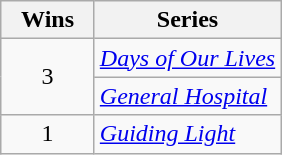<table class="wikitable">
<tr>
<th style="width:55px;">Wins</th>
<th style="text-align:center;">Series</th>
</tr>
<tr>
<td rowspan=2 style="text-align:center">3</td>
<td><em><a href='#'>Days of Our Lives</a></em></td>
</tr>
<tr>
<td><em><a href='#'>General Hospital</a></em></td>
</tr>
<tr>
<td style="text-align:center;">1</td>
<td><em><a href='#'>Guiding Light</a></em></td>
</tr>
</table>
